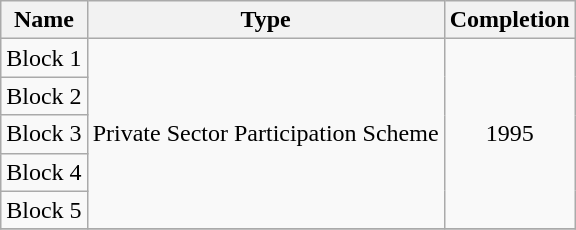<table class="wikitable" style="text-align: center">
<tr>
<th>Name</th>
<th>Type</th>
<th>Completion</th>
</tr>
<tr>
<td>Block 1</td>
<td rowspan="5">Private Sector Participation Scheme</td>
<td rowspan="5">1995</td>
</tr>
<tr>
<td>Block 2</td>
</tr>
<tr>
<td>Block 3</td>
</tr>
<tr>
<td>Block 4</td>
</tr>
<tr>
<td>Block 5</td>
</tr>
<tr>
</tr>
</table>
